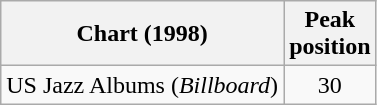<table class=wikitable>
<tr>
<th>Chart (1998)</th>
<th>Peak<br>position</th>
</tr>
<tr>
<td>US Jazz Albums (<em>Billboard</em>)</td>
<td align="center">30</td>
</tr>
</table>
